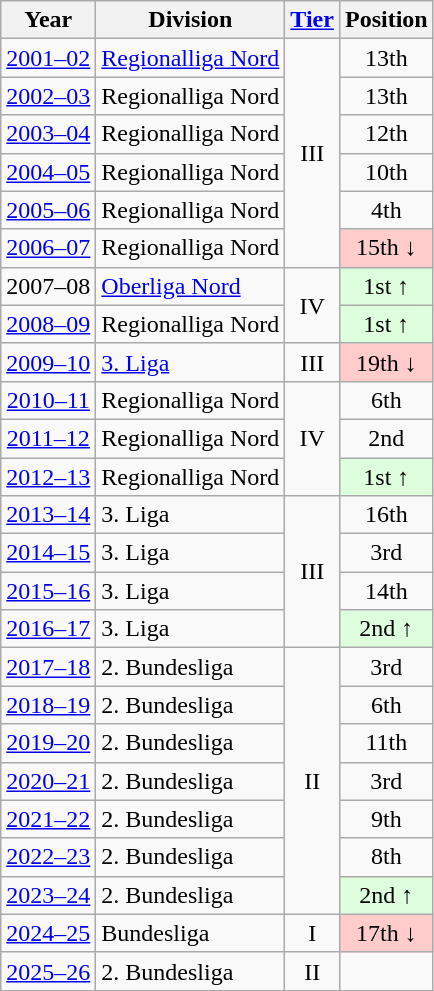<table class="wikitable">
<tr>
<th>Year</th>
<th>Division</th>
<th><a href='#'>Tier</a></th>
<th>Position</th>
</tr>
<tr align="center">
<td><a href='#'>2001–02</a></td>
<td align="left"><a href='#'>Regionalliga Nord</a></td>
<td rowspan=6>III</td>
<td>13th</td>
</tr>
<tr align="center">
<td><a href='#'>2002–03</a></td>
<td align="left">Regionalliga Nord</td>
<td>13th</td>
</tr>
<tr align="center">
<td><a href='#'>2003–04</a></td>
<td align="left">Regionalliga Nord</td>
<td>12th</td>
</tr>
<tr align="center">
<td><a href='#'>2004–05</a></td>
<td align="left">Regionalliga Nord</td>
<td>10th</td>
</tr>
<tr align="center">
<td><a href='#'>2005–06</a></td>
<td align="left">Regionalliga Nord</td>
<td>4th</td>
</tr>
<tr align="center">
<td><a href='#'>2006–07</a></td>
<td align="left">Regionalliga Nord</td>
<td bgcolor="#ffcccc">15th ↓</td>
</tr>
<tr align="center">
<td>2007–08</td>
<td align="left"><a href='#'>Oberliga Nord</a></td>
<td rowspan=2>IV</td>
<td bgcolor="#ddffdd">1st ↑</td>
</tr>
<tr align="center">
<td><a href='#'>2008–09</a></td>
<td align="left">Regionalliga Nord</td>
<td bgcolor="#ddffdd">1st ↑</td>
</tr>
<tr align="center">
<td><a href='#'>2009–10</a></td>
<td align="left"><a href='#'>3. Liga</a></td>
<td>III</td>
<td bgcolor="#ffcccc">19th ↓</td>
</tr>
<tr align="center">
<td><a href='#'>2010–11</a></td>
<td align="left">Regionalliga Nord</td>
<td rowspan=3>IV</td>
<td>6th</td>
</tr>
<tr align="center">
<td><a href='#'>2011–12</a></td>
<td align="left">Regionalliga Nord</td>
<td>2nd</td>
</tr>
<tr align="center">
<td><a href='#'>2012–13</a></td>
<td align="left">Regionalliga Nord</td>
<td bgcolor="#ddffdd">1st ↑</td>
</tr>
<tr align="center">
<td><a href='#'>2013–14</a></td>
<td align="left">3. Liga</td>
<td rowspan=4>III</td>
<td>16th</td>
</tr>
<tr align="center">
<td><a href='#'>2014–15</a></td>
<td align="left">3. Liga</td>
<td>3rd</td>
</tr>
<tr align="center">
<td><a href='#'>2015–16</a></td>
<td align="left">3. Liga</td>
<td>14th</td>
</tr>
<tr align="center">
<td><a href='#'>2016–17</a></td>
<td align="left">3. Liga</td>
<td bgcolor="#ddffdd">2nd ↑</td>
</tr>
<tr align="center">
<td><a href='#'>2017–18</a></td>
<td align="left">2. Bundesliga</td>
<td rowspan=7>II</td>
<td>3rd</td>
</tr>
<tr align="center">
<td><a href='#'>2018–19</a></td>
<td align="left">2. Bundesliga</td>
<td>6th</td>
</tr>
<tr align="center">
<td><a href='#'>2019–20</a></td>
<td align="left">2. Bundesliga</td>
<td>11th</td>
</tr>
<tr align="center">
<td><a href='#'>2020–21</a></td>
<td align="left">2. Bundesliga</td>
<td>3rd</td>
</tr>
<tr align="center">
<td><a href='#'>2021–22</a></td>
<td align="left">2. Bundesliga</td>
<td>9th</td>
</tr>
<tr align="center">
<td><a href='#'>2022–23</a></td>
<td align="left">2. Bundesliga</td>
<td>8th</td>
</tr>
<tr align="center">
<td><a href='#'>2023–24</a></td>
<td align="left">2. Bundesliga</td>
<td bgcolor="#ddffdd">2nd ↑</td>
</tr>
<tr align="center">
<td><a href='#'>2024–25</a></td>
<td align="left">Bundesliga</td>
<td>I</td>
<td bgcolor="#ffcccc">17th ↓</td>
</tr>
<tr align="center">
<td><a href='#'>2025–26</a></td>
<td align="left">2. Bundesliga</td>
<td>II</td>
<td></td>
</tr>
</table>
